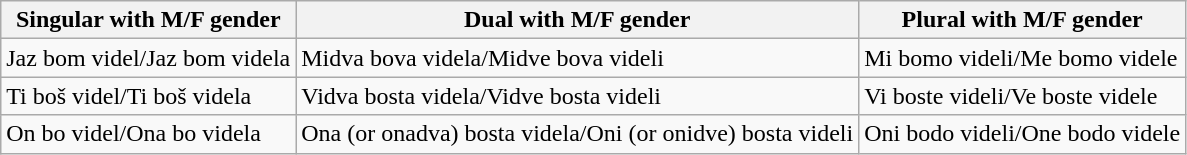<table class="wikitable">
<tr>
<th>Singular with M/F gender</th>
<th>Dual with M/F gender</th>
<th>Plural with M/F gender</th>
</tr>
<tr>
<td>Jaz bom videl/Jaz bom videla</td>
<td>Midva bova videla/Midve bova videli</td>
<td>Mi bomo videli/Me bomo videle</td>
</tr>
<tr>
<td>Ti boš videl/Ti boš videla</td>
<td>Vidva bosta videla/Vidve bosta videli</td>
<td>Vi boste videli/Ve boste videle</td>
</tr>
<tr>
<td>On bo videl/Ona bo videla</td>
<td>Ona (or onadva) bosta videla/Oni (or onidve) bosta videli</td>
<td>Oni bodo videli/One bodo videle</td>
</tr>
</table>
